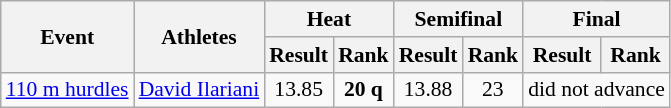<table class="wikitable" border="1" style="font-size:90%">
<tr>
<th rowspan="2">Event</th>
<th rowspan="2">Athletes</th>
<th colspan="2">Heat</th>
<th colspan="2">Semifinal</th>
<th colspan="2">Final</th>
</tr>
<tr>
<th>Result</th>
<th>Rank</th>
<th>Result</th>
<th>Rank</th>
<th>Result</th>
<th>Rank</th>
</tr>
<tr>
<td><a href='#'>110 m hurdles</a></td>
<td><a href='#'>David Ilariani</a></td>
<td align=center>13.85</td>
<td align=center><strong>20 q</strong></td>
<td align=center>13.88</td>
<td align=center>23</td>
<td align=center colspan="2">did not advance</td>
</tr>
</table>
